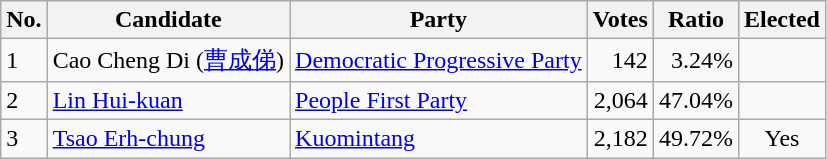<table class=wikitable>
<tr>
<th>No.</th>
<th>Candidate</th>
<th>Party</th>
<th>Votes</th>
<th>Ratio</th>
<th>Elected</th>
</tr>
<tr>
<td>1</td>
<td>Cao Cheng Di  (<a href='#'>曹成俤</a>)</td>
<td><a href='#'>Democratic Progressive Party</a></td>
<td align="right">142</td>
<td align="right">3.24%</td>
<td></td>
</tr>
<tr>
<td>2</td>
<td><a href='#'>Lin Hui-kuan</a></td>
<td><a href='#'>People First Party</a></td>
<td align="right">2,064</td>
<td align="right">47.04%</td>
<td></td>
</tr>
<tr>
<td>3</td>
<td><a href='#'>Tsao Erh-chung</a></td>
<td><a href='#'>Kuomintang</a></td>
<td align="right">2,182</td>
<td align="right">49.72%</td>
<td align="center">Yes</td>
</tr>
</table>
